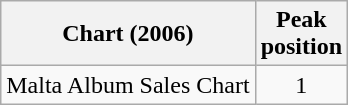<table class="wikitable">
<tr>
<th align="left">Chart (2006)</th>
<th align="left">Peak<br>position</th>
</tr>
<tr>
<td align="left">Malta Album Sales Chart</td>
<td align="center">1</td>
</tr>
</table>
